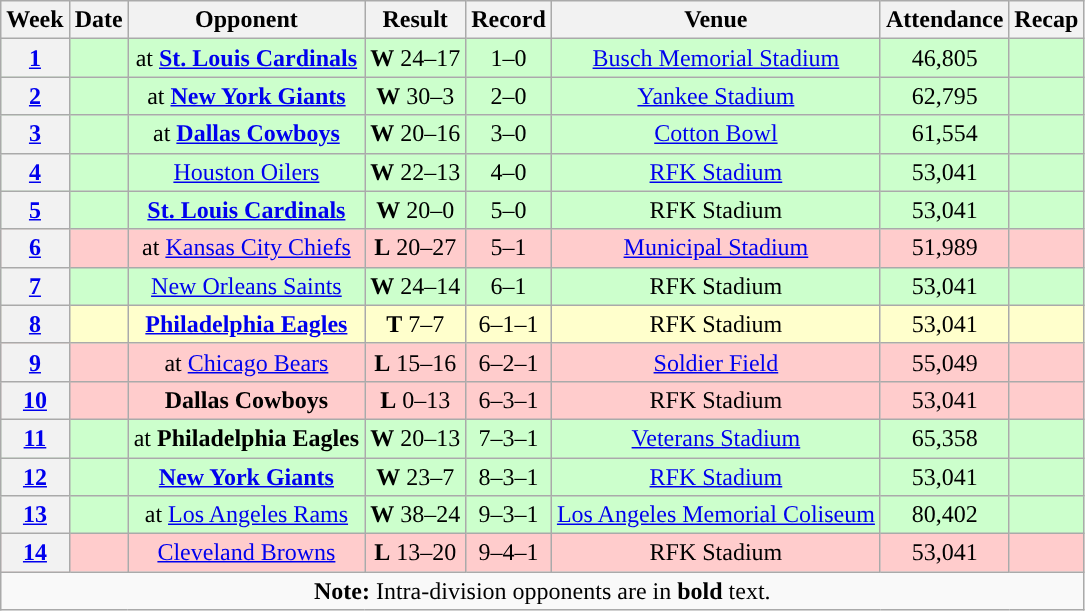<table class="wikitable" style="text-align:center">
<tr>
<th>Week</th>
<th>Date</th>
<th>Opponent</th>
<th>Result</th>
<th>Record</th>
<th>Venue</th>
<th>Attendance</th>
<th>Recap</th>
</tr>
<tr style="background:#cfc">
<th><a href='#'>1</a></th>
<td></td>
<td>at <strong><a href='#'>St. Louis Cardinals</a></strong></td>
<td><strong>W</strong> 24–17</td>
<td>1–0</td>
<td><a href='#'>Busch Memorial Stadium</a></td>
<td>46,805</td>
<td></td>
</tr>
<tr style="background:#cfc">
<th><a href='#'>2</a></th>
<td></td>
<td>at <strong><a href='#'>New York Giants</a></strong></td>
<td><strong>W</strong> 30–3</td>
<td>2–0</td>
<td><a href='#'>Yankee Stadium</a></td>
<td>62,795</td>
<td></td>
</tr>
<tr style="background:#cfc">
<th><a href='#'>3</a></th>
<td></td>
<td>at <strong><a href='#'>Dallas Cowboys</a></strong></td>
<td><strong>W</strong> 20–16</td>
<td>3–0</td>
<td><a href='#'>Cotton Bowl</a></td>
<td>61,554</td>
<td></td>
</tr>
<tr style="background:#cfc">
<th><a href='#'>4</a></th>
<td></td>
<td><a href='#'>Houston Oilers</a></td>
<td><strong>W</strong> 22–13</td>
<td>4–0</td>
<td><a href='#'>RFK Stadium</a></td>
<td>53,041</td>
<td></td>
</tr>
<tr style="background:#cfc">
<th><a href='#'>5</a></th>
<td></td>
<td><strong><a href='#'>St. Louis Cardinals</a></strong></td>
<td><strong>W</strong> 20–0</td>
<td>5–0</td>
<td>RFK Stadium</td>
<td>53,041</td>
<td></td>
</tr>
<tr style="background:#fcc">
<th><a href='#'>6</a></th>
<td></td>
<td>at <a href='#'>Kansas City Chiefs</a></td>
<td><strong>L</strong> 20–27</td>
<td>5–1</td>
<td><a href='#'>Municipal Stadium</a></td>
<td>51,989</td>
<td></td>
</tr>
<tr style="background:#cfc">
<th><a href='#'>7</a></th>
<td></td>
<td><a href='#'>New Orleans Saints</a></td>
<td><strong>W</strong> 24–14</td>
<td>6–1</td>
<td>RFK Stadium</td>
<td>53,041</td>
<td></td>
</tr>
<tr style="background:#ffc">
<th><a href='#'>8</a></th>
<td></td>
<td><strong><a href='#'>Philadelphia Eagles</a></strong></td>
<td><strong>T</strong> 7–7</td>
<td>6–1–1</td>
<td>RFK Stadium</td>
<td>53,041</td>
<td></td>
</tr>
<tr style="background:#fcc">
<th><a href='#'>9</a></th>
<td></td>
<td>at <a href='#'>Chicago Bears</a></td>
<td><strong>L</strong> 15–16</td>
<td>6–2–1</td>
<td><a href='#'>Soldier Field</a></td>
<td>55,049</td>
<td></td>
</tr>
<tr style="background:#fcc">
<th><a href='#'>10</a></th>
<td></td>
<td><strong>Dallas Cowboys</strong></td>
<td><strong>L</strong> 0–13</td>
<td>6–3–1</td>
<td>RFK Stadium</td>
<td>53,041</td>
<td></td>
</tr>
<tr style="background:#cfc">
<th><a href='#'>11</a></th>
<td></td>
<td>at <strong>Philadelphia Eagles</strong></td>
<td><strong>W</strong> 20–13</td>
<td>7–3–1</td>
<td><a href='#'>Veterans Stadium</a></td>
<td>65,358</td>
<td></td>
</tr>
<tr style="background:#cfc">
<th><a href='#'>12</a></th>
<td></td>
<td><strong><a href='#'>New York Giants</a></strong></td>
<td><strong>W</strong> 23–7</td>
<td>8–3–1</td>
<td><a href='#'>RFK Stadium</a></td>
<td>53,041</td>
<td></td>
</tr>
<tr style="background:#cfc">
<th><a href='#'>13</a></th>
<td></td>
<td>at <a href='#'>Los Angeles Rams</a></td>
<td><strong>W</strong> 38–24</td>
<td>9–3–1</td>
<td><a href='#'>Los Angeles Memorial Coliseum</a></td>
<td>80,402</td>
<td></td>
</tr>
<tr style="background:#fcc">
<th><a href='#'>14</a></th>
<td></td>
<td><a href='#'>Cleveland Browns</a></td>
<td><strong>L</strong> 13–20</td>
<td>9–4–1</td>
<td>RFK Stadium</td>
<td>53,041</td>
<td></td>
</tr>
<tr>
<td colspan="10"><strong>Note:</strong> Intra-division opponents are in <strong>bold</strong> text.</td>
</tr>
</table>
